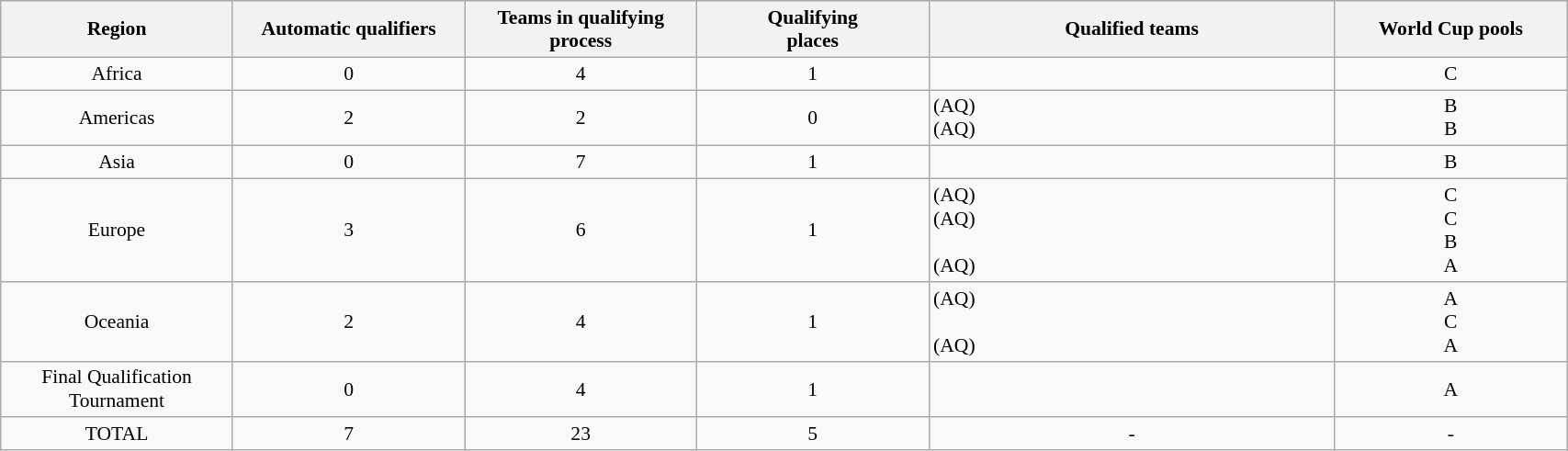<table class=wikitable width=90% style=font-size:90%;align=center>
<tr bgcolor=#efefef>
<th width=8%>Region</th>
<th width=8%>Automatic qualifiers</th>
<th width=8%>Teams in qualifying process</th>
<th width=8%>Qualifying <br> places</th>
<th width=14%>Qualified teams</th>
<th width=8%>World Cup pools</th>
</tr>
<tr align=center>
<td>Africa</td>
<td>0</td>
<td>4</td>
<td>1</td>
<td align=left></td>
<td>C</td>
</tr>
<tr align=center>
<td>Americas</td>
<td>2</td>
<td>2</td>
<td>0</td>
<td align=left> (AQ)<br> (AQ)</td>
<td>B<br>B</td>
</tr>
<tr align=center>
<td>Asia</td>
<td>0</td>
<td>7</td>
<td>1</td>
<td align=left></td>
<td>B</td>
</tr>
<tr align=center>
<td>Europe</td>
<td>3</td>
<td>6</td>
<td>1</td>
<td align=left> (AQ)<br> (AQ)<br><br> (AQ)</td>
<td>C<br>C<br>B<br>A</td>
</tr>
<tr align=center>
<td>Oceania</td>
<td>2</td>
<td>4</td>
<td>1</td>
<td align=left> (AQ)<br><br> (AQ)</td>
<td>A<br>C<br>A</td>
</tr>
<tr align=center>
<td>Final Qualification Tournament</td>
<td>0</td>
<td>4</td>
<td>1</td>
<td align=left></td>
<td>A</td>
</tr>
<tr align=center>
<td>TOTAL</td>
<td>7</td>
<td>23</td>
<td>5</td>
<td>-</td>
<td>-</td>
</tr>
</table>
